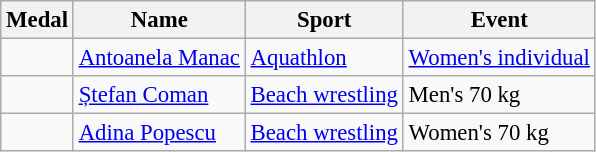<table class="wikitable sortable" style="font-size: 95%;">
<tr>
<th>Medal</th>
<th>Name</th>
<th>Sport</th>
<th>Event</th>
</tr>
<tr>
<td></td>
<td><a href='#'>Antoanela Manac</a></td>
<td><a href='#'>Aquathlon</a></td>
<td><a href='#'>Women's individual</a></td>
</tr>
<tr>
<td></td>
<td><a href='#'>Ștefan Coman</a></td>
<td><a href='#'>Beach wrestling</a></td>
<td>Men's 70 kg</td>
</tr>
<tr>
<td></td>
<td><a href='#'>Adina Popescu</a></td>
<td><a href='#'>Beach wrestling</a></td>
<td>Women's 70 kg</td>
</tr>
</table>
